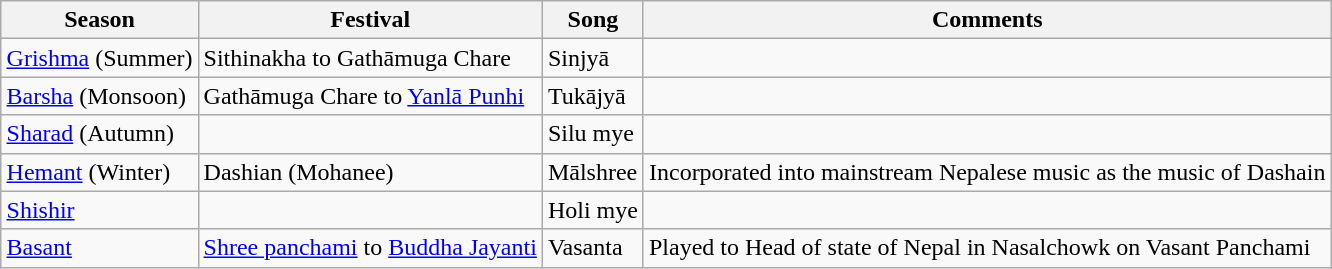<table class="wikitable"  style="margin:1em auto;" align=center>
<tr>
<th>Season</th>
<th>Festival</th>
<th>Song</th>
<th>Comments</th>
</tr>
<tr>
<td><a href='#'>Grishma</a> (Summer)</td>
<td>Sithinakha to Gathāmuga Chare</td>
<td>Sinjyā</td>
<td></td>
</tr>
<tr>
<td><a href='#'>Barsha</a> (Monsoon)</td>
<td>Gathāmuga Chare to <a href='#'>Yanlā Punhi</a></td>
<td>Tukājyā</td>
<td></td>
</tr>
<tr>
<td><a href='#'>Sharad</a> (Autumn)</td>
<td></td>
<td>Silu mye</td>
<td></td>
</tr>
<tr>
<td><a href='#'>Hemant</a> (Winter)</td>
<td>Dashian (Mohanee)</td>
<td>Mālshree</td>
<td>Incorporated into mainstream Nepalese music as the music of Dashain</td>
</tr>
<tr>
<td><a href='#'>Shishir</a></td>
<td></td>
<td>Holi mye</td>
<td></td>
</tr>
<tr>
<td><a href='#'>Basant</a></td>
<td><a href='#'>Shree panchami</a> to <a href='#'>Buddha Jayanti</a></td>
<td>Vasanta</td>
<td>Played to Head of state of Nepal in Nasalchowk on Vasant Panchami</td>
</tr>
</table>
